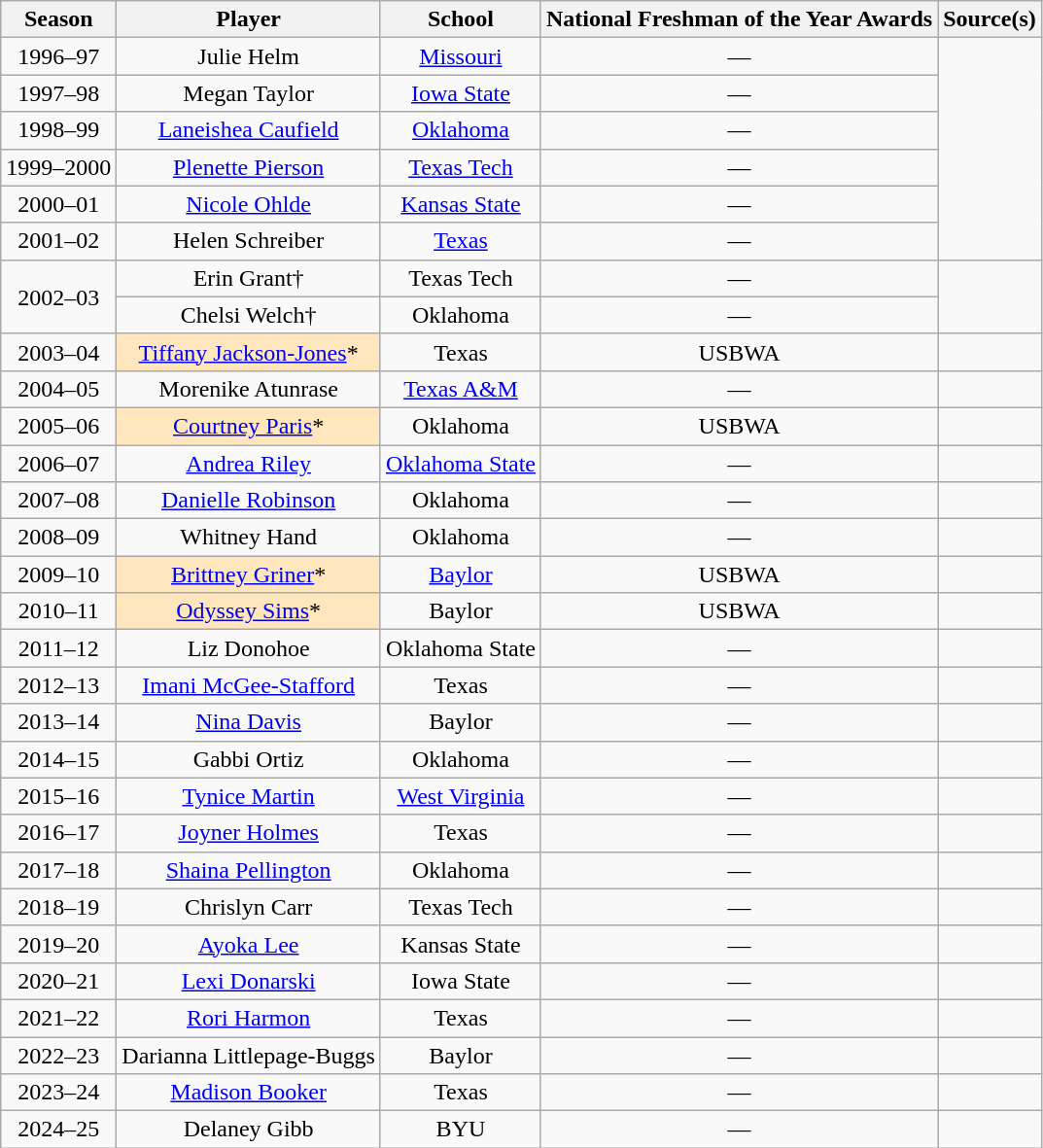<table class="wikitable sortable" style="text-align:center;">
<tr>
<th>Season</th>
<th>Player</th>
<th>School</th>
<th class="unsortable">National Freshman of the Year Awards</th>
<th class="unsortable">Source(s)</th>
</tr>
<tr>
<td>1996–97</td>
<td>Julie Helm</td>
<td><a href='#'>Missouri</a></td>
<td>—</td>
<td rowspan="6"></td>
</tr>
<tr>
<td>1997–98</td>
<td>Megan Taylor</td>
<td><a href='#'>Iowa State</a></td>
<td>—</td>
</tr>
<tr>
<td>1998–99</td>
<td><a href='#'>Laneishea Caufield</a></td>
<td><a href='#'>Oklahoma</a></td>
<td>—</td>
</tr>
<tr>
<td>1999–2000</td>
<td><a href='#'>Plenette Pierson</a></td>
<td><a href='#'>Texas Tech</a></td>
<td>—</td>
</tr>
<tr>
<td>2000–01</td>
<td><a href='#'>Nicole Ohlde</a></td>
<td><a href='#'>Kansas State</a></td>
<td>—</td>
</tr>
<tr>
<td>2001–02</td>
<td>Helen Schreiber</td>
<td><a href='#'>Texas</a></td>
<td>—</td>
</tr>
<tr>
<td rowspan="2">2002–03</td>
<td>Erin Grant†</td>
<td>Texas Tech</td>
<td>—</td>
<td rowspan="2"></td>
</tr>
<tr>
<td>Chelsi Welch†</td>
<td>Oklahoma</td>
<td>—</td>
</tr>
<tr>
<td>2003–04</td>
<td style="background:#ffe6bd;"><a href='#'>Tiffany Jackson-Jones</a>*</td>
<td>Texas</td>
<td>USBWA</td>
<td></td>
</tr>
<tr>
<td>2004–05</td>
<td>Morenike Atunrase</td>
<td><a href='#'>Texas A&M</a></td>
<td>—</td>
<td></td>
</tr>
<tr>
<td>2005–06</td>
<td style="background:#ffe6bd;"><a href='#'>Courtney Paris</a>*</td>
<td>Oklahoma</td>
<td>USBWA</td>
<td></td>
</tr>
<tr>
<td>2006–07</td>
<td><a href='#'>Andrea Riley</a></td>
<td><a href='#'>Oklahoma State</a></td>
<td>—</td>
<td></td>
</tr>
<tr>
<td>2007–08</td>
<td><a href='#'>Danielle Robinson</a></td>
<td>Oklahoma</td>
<td>—</td>
<td></td>
</tr>
<tr>
<td>2008–09</td>
<td>Whitney Hand</td>
<td>Oklahoma</td>
<td>—</td>
<td></td>
</tr>
<tr>
<td>2009–10</td>
<td style="background:#ffe6bd;"><a href='#'>Brittney Griner</a>*</td>
<td><a href='#'>Baylor</a></td>
<td>USBWA</td>
<td></td>
</tr>
<tr>
<td>2010–11</td>
<td style="background:#ffe6bd;"><a href='#'>Odyssey Sims</a>*</td>
<td>Baylor</td>
<td>USBWA</td>
<td></td>
</tr>
<tr>
<td>2011–12</td>
<td>Liz Donohoe</td>
<td>Oklahoma State</td>
<td>—</td>
<td></td>
</tr>
<tr>
<td>2012–13</td>
<td><a href='#'>Imani McGee-Stafford</a></td>
<td>Texas</td>
<td>—</td>
<td></td>
</tr>
<tr>
<td>2013–14</td>
<td><a href='#'>Nina Davis</a></td>
<td>Baylor</td>
<td>—</td>
<td></td>
</tr>
<tr>
<td>2014–15</td>
<td>Gabbi Ortiz</td>
<td>Oklahoma</td>
<td>—</td>
<td></td>
</tr>
<tr>
<td>2015–16</td>
<td><a href='#'>Tynice Martin</a></td>
<td><a href='#'>West Virginia</a></td>
<td>—</td>
<td></td>
</tr>
<tr>
<td>2016–17</td>
<td><a href='#'>Joyner Holmes</a></td>
<td>Texas</td>
<td>—</td>
<td></td>
</tr>
<tr>
<td>2017–18</td>
<td><a href='#'>Shaina Pellington</a></td>
<td>Oklahoma</td>
<td>—</td>
<td></td>
</tr>
<tr>
<td>2018–19</td>
<td>Chrislyn Carr</td>
<td>Texas Tech</td>
<td>—</td>
<td></td>
</tr>
<tr>
<td>2019–20</td>
<td><a href='#'>Ayoka Lee</a></td>
<td>Kansas State</td>
<td>—</td>
<td></td>
</tr>
<tr>
<td>2020–21</td>
<td><a href='#'>Lexi Donarski</a></td>
<td>Iowa State</td>
<td>—</td>
<td></td>
</tr>
<tr>
<td>2021–22</td>
<td><a href='#'>Rori Harmon</a></td>
<td>Texas</td>
<td>—</td>
<td></td>
</tr>
<tr>
<td>2022–23</td>
<td>Darianna Littlepage-Buggs</td>
<td>Baylor</td>
<td>—</td>
<td></td>
</tr>
<tr>
<td>2023–24</td>
<td><a href='#'>Madison Booker</a></td>
<td>Texas</td>
<td>—</td>
<td></td>
</tr>
<tr>
<td>2024–25</td>
<td>Delaney Gibb</td>
<td>BYU</td>
<td>—</td>
<td></td>
</tr>
</table>
